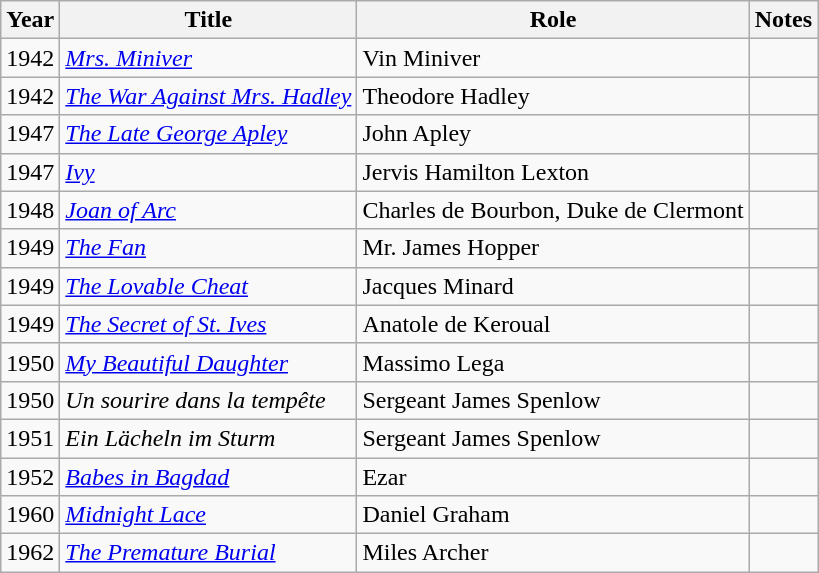<table class="wikitable">
<tr>
<th>Year</th>
<th>Title</th>
<th>Role</th>
<th>Notes</th>
</tr>
<tr>
<td>1942</td>
<td><em><a href='#'>Mrs. Miniver</a></em></td>
<td>Vin Miniver</td>
<td></td>
</tr>
<tr>
<td>1942</td>
<td><em><a href='#'>The War Against Mrs. Hadley</a></em></td>
<td>Theodore Hadley</td>
<td></td>
</tr>
<tr>
<td>1947</td>
<td><em><a href='#'>The Late George Apley</a></em></td>
<td>John Apley</td>
<td></td>
</tr>
<tr>
<td>1947</td>
<td><em><a href='#'>Ivy</a></em></td>
<td>Jervis Hamilton Lexton</td>
<td></td>
</tr>
<tr>
<td>1948</td>
<td><em><a href='#'>Joan of Arc</a></em></td>
<td>Charles de Bourbon, Duke de Clermont</td>
<td></td>
</tr>
<tr>
<td>1949</td>
<td><em><a href='#'>The Fan</a></em></td>
<td>Mr. James Hopper</td>
<td></td>
</tr>
<tr>
<td>1949</td>
<td><em><a href='#'>The Lovable Cheat</a></em></td>
<td>Jacques Minard</td>
<td></td>
</tr>
<tr>
<td>1949</td>
<td><em><a href='#'>The Secret of St. Ives</a></em></td>
<td>Anatole de Keroual</td>
<td></td>
</tr>
<tr>
<td>1950</td>
<td><em><a href='#'>My Beautiful Daughter</a></em></td>
<td>Massimo Lega</td>
<td></td>
</tr>
<tr>
<td>1950</td>
<td><em>Un sourire dans la tempête</em></td>
<td>Sergeant James Spenlow</td>
<td></td>
</tr>
<tr>
<td>1951</td>
<td><em>Ein Lächeln im Sturm</em></td>
<td>Sergeant James Spenlow</td>
<td></td>
</tr>
<tr>
<td>1952</td>
<td><em><a href='#'>Babes in Bagdad</a></em></td>
<td>Ezar</td>
<td></td>
</tr>
<tr>
<td>1960</td>
<td><em><a href='#'>Midnight Lace</a></em></td>
<td>Daniel Graham</td>
<td></td>
</tr>
<tr>
<td>1962</td>
<td><em><a href='#'>The Premature Burial</a></em></td>
<td>Miles Archer</td>
<td></td>
</tr>
</table>
